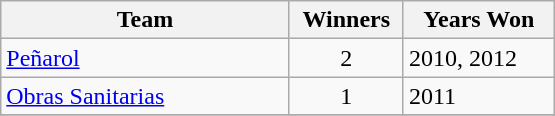<table class="wikitable" width="370">
<tr>
<th width=200px>Team</th>
<th width=70px>Winners</th>
<th width=100px>Years Won</th>
</tr>
<tr>
<td> <a href='#'>Peñarol</a></td>
<td align="center">2</td>
<td>2010, 2012</td>
</tr>
<tr>
<td> <a href='#'>Obras Sanitarias</a></td>
<td align="center">1</td>
<td>2011</td>
</tr>
<tr>
</tr>
</table>
